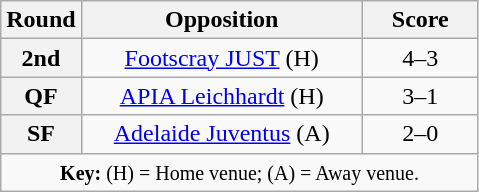<table class="wikitable plainrowheaders" style="text-align:center">
<tr>
<th scope="col" style="width:25px">Round</th>
<th scope="col" style="width:180px">Opposition</th>
<th scope="col" style="width:70px">Score</th>
</tr>
<tr>
<th scope=row style="text-align:center">2nd</th>
<td><a href='#'>Footscray JUST</a> (H)</td>
<td>4–3</td>
</tr>
<tr>
<th scope=row style="text-align:center">QF</th>
<td><a href='#'>APIA Leichhardt</a> (H)</td>
<td>3–1</td>
</tr>
<tr>
<th scope=row style="text-align:center">SF</th>
<td><a href='#'>Adelaide Juventus</a> (A)</td>
<td>2–0</td>
</tr>
<tr>
<td colspan="3"><small><strong>Key:</strong> (H) = Home venue; (A) = Away venue.</small></td>
</tr>
</table>
